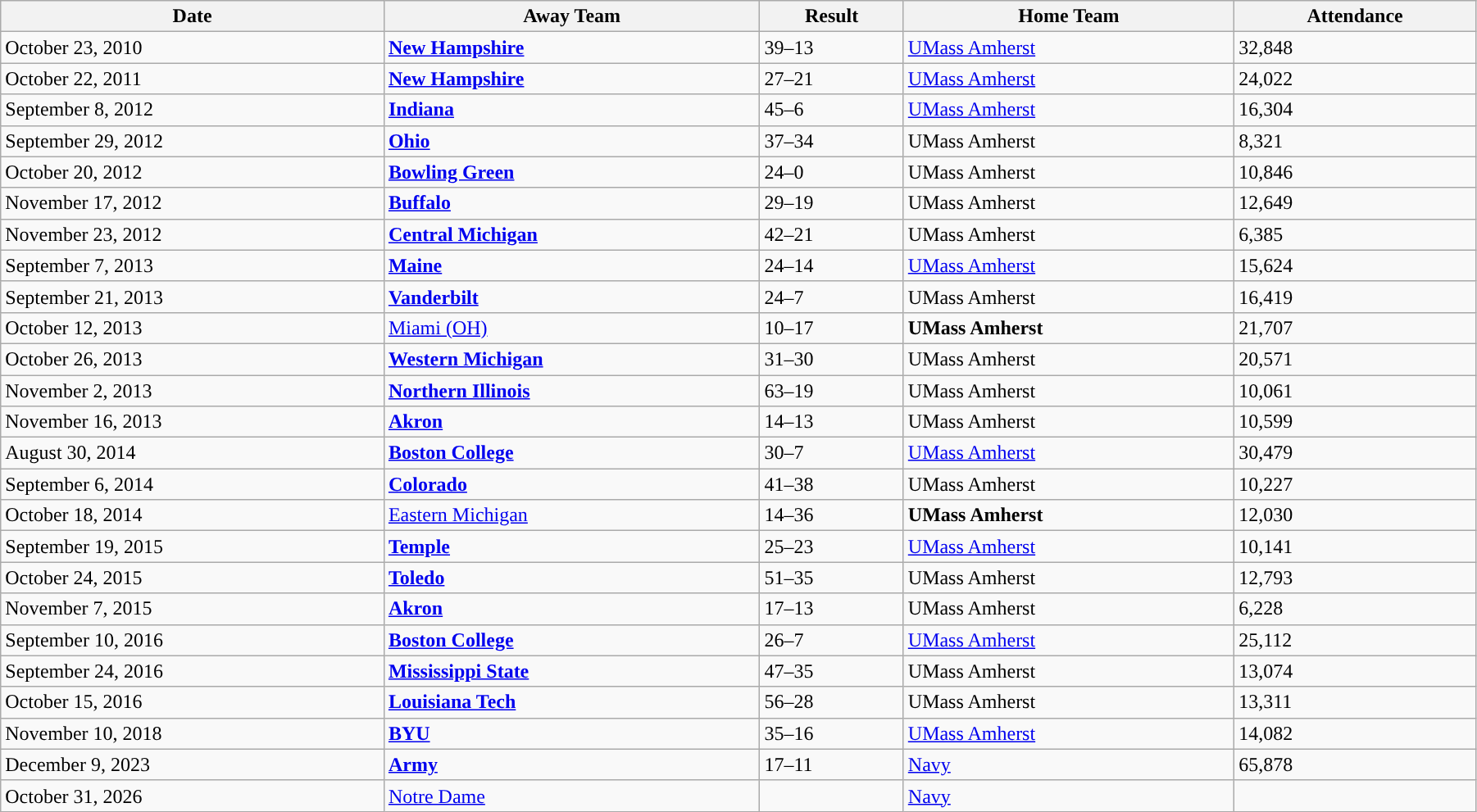<table class="wikitable" style="text-align:left; width:95%;" style="text-align:center">
<tr>
<th style="text-align:center; ">Date</th>
<th style="text-align:center; ">Away Team</th>
<th style="text-align:center; ">Result</th>
<th style="text-align:center; ">Home Team</th>
<th style="text-align:center; ">Attendance</th>
</tr>
<tr>
<td>October 23, 2010</td>
<td> <strong><a href='#'>New Hampshire</a></strong></td>
<td>39–13</td>
<td> <a href='#'>UMass Amherst</a></td>
<td>32,848</td>
</tr>
<tr>
<td>October 22, 2011</td>
<td> <strong><a href='#'>New Hampshire</a></strong></td>
<td>27–21</td>
<td> <a href='#'>UMass Amherst</a></td>
<td>24,022</td>
</tr>
<tr>
<td>September 8, 2012</td>
<td> <strong><a href='#'>Indiana</a></strong></td>
<td>45–6</td>
<td> <a href='#'>UMass Amherst</a></td>
<td>16,304</td>
</tr>
<tr>
<td>September 29, 2012</td>
<td> <strong><a href='#'>Ohio</a></strong></td>
<td>37–34</td>
<td> UMass Amherst</td>
<td>8,321</td>
</tr>
<tr>
<td>October 20, 2012</td>
<td> <strong><a href='#'>Bowling Green</a></strong></td>
<td>24–0</td>
<td> UMass Amherst</td>
<td>10,846</td>
</tr>
<tr>
<td>November 17, 2012</td>
<td> <strong><a href='#'>Buffalo</a></strong></td>
<td>29–19</td>
<td> UMass Amherst</td>
<td>12,649</td>
</tr>
<tr>
<td>November 23, 2012</td>
<td> <strong><a href='#'>Central Michigan</a></strong></td>
<td>42–21</td>
<td> UMass Amherst</td>
<td>6,385</td>
</tr>
<tr>
<td>September 7, 2013</td>
<td> <strong><a href='#'>Maine</a></strong></td>
<td>24–14</td>
<td> <a href='#'>UMass Amherst</a></td>
<td>15,624</td>
</tr>
<tr>
<td>September 21, 2013</td>
<td> <strong><a href='#'>Vanderbilt</a></strong></td>
<td>24–7</td>
<td> UMass Amherst</td>
<td>16,419</td>
</tr>
<tr>
<td>October 12, 2013</td>
<td> <a href='#'>Miami (OH)</a></td>
<td>10–17</td>
<td> <strong>UMass Amherst</strong></td>
<td>21,707</td>
</tr>
<tr>
<td>October 26, 2013</td>
<td> <strong><a href='#'>Western Michigan</a></strong></td>
<td>31–30</td>
<td> UMass Amherst</td>
<td>20,571</td>
</tr>
<tr>
<td>November 2, 2013</td>
<td> <strong><a href='#'>Northern Illinois</a></strong></td>
<td>63–19</td>
<td> UMass Amherst</td>
<td>10,061</td>
</tr>
<tr>
<td>November 16, 2013</td>
<td> <strong><a href='#'>Akron</a></strong></td>
<td>14–13</td>
<td> UMass Amherst</td>
<td>10,599</td>
</tr>
<tr>
<td>August 30, 2014</td>
<td> <strong><a href='#'>Boston College</a></strong></td>
<td>30–7</td>
<td> <a href='#'>UMass Amherst</a></td>
<td>30,479</td>
</tr>
<tr>
<td>September 6, 2014</td>
<td> <strong><a href='#'>Colorado</a></strong></td>
<td>41–38</td>
<td> UMass Amherst</td>
<td>10,227</td>
</tr>
<tr>
<td>October 18, 2014</td>
<td> <a href='#'>Eastern Michigan</a></td>
<td>14–36</td>
<td> <strong>UMass Amherst</strong></td>
<td>12,030</td>
</tr>
<tr>
<td>September 19, 2015</td>
<td> <strong><a href='#'>Temple</a></strong></td>
<td>25–23</td>
<td> <a href='#'>UMass Amherst</a></td>
<td>10,141</td>
</tr>
<tr>
<td>October 24, 2015</td>
<td> <strong><a href='#'>Toledo</a></strong></td>
<td>51–35</td>
<td> UMass Amherst</td>
<td>12,793</td>
</tr>
<tr>
<td>November 7, 2015</td>
<td> <strong><a href='#'>Akron</a></strong></td>
<td>17–13</td>
<td> UMass Amherst</td>
<td>6,228</td>
</tr>
<tr>
<td>September 10, 2016</td>
<td> <strong><a href='#'>Boston College</a></strong></td>
<td>26–7</td>
<td> <a href='#'>UMass Amherst</a></td>
<td>25,112</td>
</tr>
<tr>
<td>September 24, 2016</td>
<td> <strong><a href='#'>Mississippi State</a></strong></td>
<td>47–35</td>
<td> UMass Amherst</td>
<td>13,074</td>
</tr>
<tr>
<td>October 15, 2016</td>
<td> <strong><a href='#'>Louisiana Tech</a></strong></td>
<td>56–28</td>
<td> UMass Amherst</td>
<td>13,311</td>
</tr>
<tr>
<td>November 10, 2018</td>
<td> <strong><a href='#'>BYU</a></strong></td>
<td>35–16</td>
<td> <a href='#'>UMass Amherst</a></td>
<td>14,082</td>
</tr>
<tr>
<td>December 9, 2023</td>
<td> <strong><a href='#'>Army</a></strong></td>
<td>17–11</td>
<td> <a href='#'>Navy</a></td>
<td>65,878</td>
</tr>
<tr>
<td>October 31, 2026</td>
<td> <a href='#'>Notre Dame</a></td>
<td></td>
<td> <a href='#'>Navy</a></td>
<td></td>
</tr>
</table>
